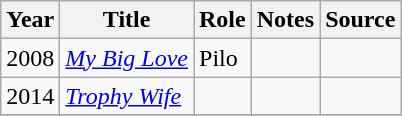<table class="wikitable sortable" >
<tr>
<th>Year</th>
<th>Title</th>
<th>Role</th>
<th class="unsortable">Notes </th>
<th class="unsortable">Source </th>
</tr>
<tr>
<td>2008</td>
<td><em><a href='#'>My Big Love</a></em></td>
<td>Pilo</td>
<td></td>
<td></td>
</tr>
<tr>
<td>2014</td>
<td><em><a href='#'>Trophy Wife</a></em></td>
<td></td>
<td></td>
<td></td>
</tr>
<tr>
</tr>
</table>
